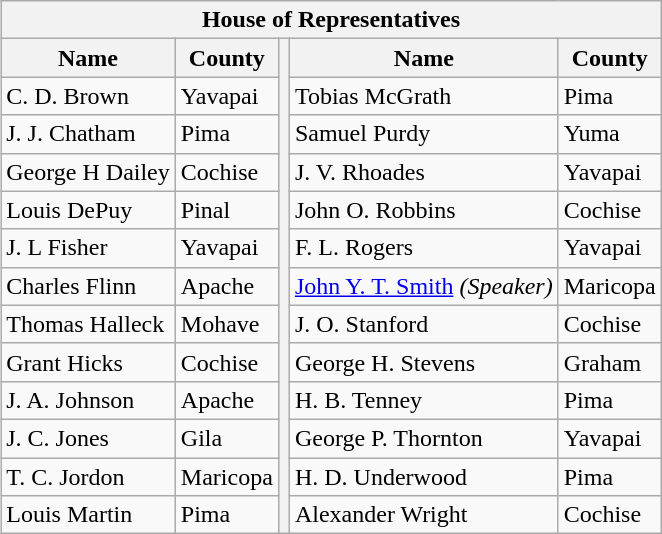<table class="wikitable" style="float: right">
<tr>
<th colspan="5">House of Representatives</th>
</tr>
<tr>
<th>Name</th>
<th>County</th>
<th rowspan="13"></th>
<th>Name</th>
<th>County</th>
</tr>
<tr>
<td>C. D. Brown</td>
<td>Yavapai</td>
<td>Tobias McGrath</td>
<td>Pima</td>
</tr>
<tr>
<td>J. J. Chatham</td>
<td>Pima</td>
<td>Samuel Purdy</td>
<td>Yuma</td>
</tr>
<tr>
<td>George H Dailey</td>
<td>Cochise</td>
<td>J. V. Rhoades</td>
<td>Yavapai</td>
</tr>
<tr>
<td>Louis DePuy</td>
<td>Pinal</td>
<td>John O. Robbins</td>
<td>Cochise</td>
</tr>
<tr>
<td>J. L Fisher</td>
<td>Yavapai</td>
<td>F. L. Rogers</td>
<td>Yavapai</td>
</tr>
<tr>
<td>Charles Flinn</td>
<td>Apache</td>
<td><a href='#'>John Y. T. Smith</a> <em>(Speaker)</em></td>
<td>Maricopa</td>
</tr>
<tr>
<td>Thomas Halleck</td>
<td>Mohave</td>
<td>J. O. Stanford</td>
<td>Cochise</td>
</tr>
<tr>
<td>Grant Hicks</td>
<td>Cochise</td>
<td>George H. Stevens</td>
<td>Graham</td>
</tr>
<tr>
<td>J. A. Johnson</td>
<td>Apache</td>
<td>H. B. Tenney</td>
<td>Pima</td>
</tr>
<tr>
<td>J. C. Jones</td>
<td>Gila</td>
<td>George P. Thornton</td>
<td>Yavapai</td>
</tr>
<tr>
<td>T. C. Jordon</td>
<td>Maricopa</td>
<td>H. D. Underwood</td>
<td>Pima</td>
</tr>
<tr>
<td>Louis Martin</td>
<td>Pima</td>
<td>Alexander Wright</td>
<td>Cochise</td>
</tr>
</table>
